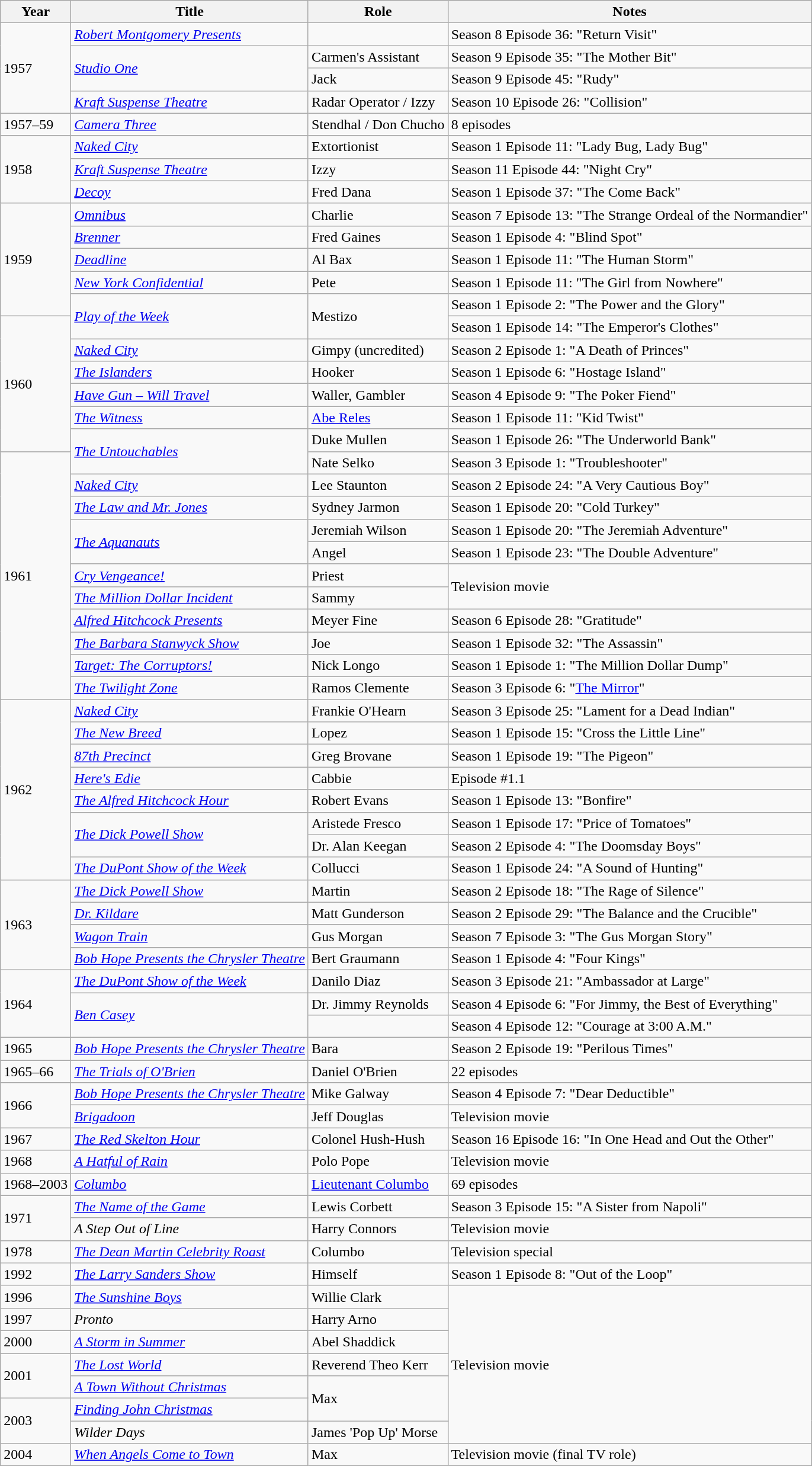<table class="wikitable sortable unsortable">
<tr>
<th>Year</th>
<th>Title</th>
<th>Role</th>
<th>Notes</th>
</tr>
<tr>
<td rowspan="4">1957</td>
<td><em><a href='#'>Robert Montgomery Presents</a></em></td>
<td></td>
<td>Season 8 Episode 36: "Return Visit"</td>
</tr>
<tr>
<td rowspan="2"><em><a href='#'>Studio One</a></em></td>
<td>Carmen's Assistant</td>
<td>Season 9 Episode 35: "The Mother Bit"</td>
</tr>
<tr>
<td>Jack</td>
<td>Season 9 Episode 45: "Rudy"</td>
</tr>
<tr>
<td><em><a href='#'>Kraft Suspense Theatre</a></em></td>
<td>Radar Operator / Izzy</td>
<td>Season 10 Episode 26: "Collision"</td>
</tr>
<tr>
<td>1957–59</td>
<td><em><a href='#'>Camera Three</a></em></td>
<td>Stendhal / Don Chucho</td>
<td>8 episodes</td>
</tr>
<tr>
<td rowspan="3">1958</td>
<td><em><a href='#'>Naked City</a></em></td>
<td>Extortionist</td>
<td>Season 1 Episode 11: "Lady Bug, Lady Bug"</td>
</tr>
<tr>
<td><em><a href='#'>Kraft Suspense Theatre</a></em></td>
<td>Izzy</td>
<td>Season 11 Episode 44: "Night Cry"</td>
</tr>
<tr>
<td><em><a href='#'>Decoy</a></em></td>
<td>Fred Dana</td>
<td>Season 1 Episode 37: "The Come Back"</td>
</tr>
<tr>
<td rowspan="5">1959</td>
<td><em><a href='#'>Omnibus</a></em></td>
<td>Charlie</td>
<td>Season 7 Episode 13: "The Strange Ordeal of the Normandier"</td>
</tr>
<tr>
<td><em><a href='#'>Brenner</a></em></td>
<td>Fred Gaines</td>
<td>Season 1 Episode 4: "Blind Spot"</td>
</tr>
<tr>
<td><em><a href='#'>Deadline</a></em></td>
<td>Al Bax</td>
<td>Season 1 Episode 11: "The Human Storm"</td>
</tr>
<tr>
<td><em><a href='#'>New York Confidential</a></em></td>
<td>Pete</td>
<td>Season 1 Episode 11: "The Girl from Nowhere"</td>
</tr>
<tr>
<td rowspan="2"><em><a href='#'>Play of the Week</a></em></td>
<td rowspan="2">Mestizo</td>
<td>Season 1 Episode 2: "The Power and the Glory"</td>
</tr>
<tr>
<td rowspan="6">1960</td>
<td>Season 1 Episode 14: "The Emperor's Clothes"</td>
</tr>
<tr>
<td><em><a href='#'>Naked City</a></em></td>
<td>Gimpy (uncredited)</td>
<td>Season 2 Episode 1: "A Death of Princes"</td>
</tr>
<tr>
<td><em><a href='#'>The Islanders</a></em></td>
<td>Hooker</td>
<td>Season 1 Episode 6: "Hostage Island"</td>
</tr>
<tr>
<td><em><a href='#'>Have Gun – Will Travel</a></em></td>
<td>Waller, Gambler</td>
<td>Season 4 Episode 9: "The Poker Fiend"</td>
</tr>
<tr>
<td><em><a href='#'>The Witness</a></em></td>
<td><a href='#'>Abe Reles</a></td>
<td>Season 1 Episode 11: "Kid Twist"</td>
</tr>
<tr>
<td rowspan="2"><em><a href='#'>The Untouchables</a></em></td>
<td>Duke Mullen</td>
<td>Season 1 Episode 26: "The Underworld Bank"</td>
</tr>
<tr>
<td rowspan="11">1961</td>
<td>Nate Selko</td>
<td>Season 3 Episode 1: "Troubleshooter"</td>
</tr>
<tr>
<td><em><a href='#'>Naked City</a></em></td>
<td>Lee Staunton</td>
<td>Season 2 Episode 24: "A Very Cautious Boy"</td>
</tr>
<tr>
<td><em><a href='#'>The Law and Mr. Jones</a></em></td>
<td>Sydney Jarmon</td>
<td>Season 1 Episode 20: "Cold Turkey"</td>
</tr>
<tr>
<td rowspan="2"><em><a href='#'>The Aquanauts</a></em></td>
<td>Jeremiah Wilson</td>
<td>Season 1 Episode 20: "The Jeremiah Adventure"</td>
</tr>
<tr>
<td>Angel</td>
<td>Season 1 Episode 23: "The Double Adventure"</td>
</tr>
<tr>
<td><em><a href='#'>Cry Vengeance!</a></em></td>
<td>Priest</td>
<td rowspan="2">Television movie</td>
</tr>
<tr>
<td><em><a href='#'>The Million Dollar Incident</a></em></td>
<td>Sammy</td>
</tr>
<tr>
<td><em><a href='#'>Alfred Hitchcock Presents</a></em></td>
<td>Meyer Fine</td>
<td>Season 6 Episode 28: "Gratitude"</td>
</tr>
<tr>
<td><em><a href='#'>The Barbara Stanwyck Show</a></em></td>
<td>Joe</td>
<td>Season 1 Episode 32: "The Assassin"</td>
</tr>
<tr>
<td><em><a href='#'>Target: The Corruptors!</a></em></td>
<td>Nick Longo</td>
<td>Season 1 Episode 1: "The Million Dollar Dump"</td>
</tr>
<tr>
<td><em><a href='#'>The Twilight Zone</a></em></td>
<td>Ramos Clemente</td>
<td>Season 3 Episode 6: "<a href='#'>The Mirror</a>"</td>
</tr>
<tr>
<td rowspan="8">1962</td>
<td><em><a href='#'>Naked City</a></em></td>
<td>Frankie O'Hearn</td>
<td>Season 3 Episode 25: "Lament for a Dead Indian"</td>
</tr>
<tr>
<td><em><a href='#'>The New Breed</a></em></td>
<td>Lopez</td>
<td>Season 1 Episode 15: "Cross the Little Line"</td>
</tr>
<tr>
<td><em><a href='#'>87th Precinct</a></em></td>
<td>Greg Brovane</td>
<td>Season 1 Episode 19: "The Pigeon"</td>
</tr>
<tr>
<td><em><a href='#'>Here's Edie</a></em></td>
<td>Cabbie</td>
<td>Episode #1.1</td>
</tr>
<tr>
<td><em><a href='#'>The Alfred Hitchcock Hour</a></em></td>
<td>Robert Evans</td>
<td>Season 1 Episode 13: "Bonfire"</td>
</tr>
<tr>
<td rowspan="2"><em><a href='#'>The Dick Powell Show</a></em></td>
<td>Aristede Fresco</td>
<td>Season 1 Episode 17: "Price of Tomatoes"</td>
</tr>
<tr>
<td>Dr. Alan Keegan</td>
<td>Season 2 Episode 4: "The Doomsday Boys"</td>
</tr>
<tr>
<td><em><a href='#'>The DuPont Show of the Week</a></em></td>
<td>Collucci</td>
<td>Season 1 Episode 24: "A Sound of Hunting"</td>
</tr>
<tr>
<td rowspan="4">1963</td>
<td><em><a href='#'>The Dick Powell Show</a></em></td>
<td>Martin</td>
<td>Season 2 Episode 18: "The Rage of Silence"</td>
</tr>
<tr>
<td><em><a href='#'>Dr. Kildare</a></em></td>
<td>Matt Gunderson</td>
<td>Season 2 Episode 29: "The Balance and the Crucible"</td>
</tr>
<tr>
<td><em><a href='#'>Wagon Train</a></em></td>
<td>Gus Morgan</td>
<td>Season 7 Episode 3: "The Gus Morgan Story"</td>
</tr>
<tr>
<td><em><a href='#'>Bob Hope Presents the Chrysler Theatre</a></em></td>
<td>Bert Graumann</td>
<td>Season 1 Episode 4: "Four Kings"</td>
</tr>
<tr>
<td rowspan="3">1964</td>
<td><em><a href='#'>The DuPont Show of the Week</a></em></td>
<td>Danilo Diaz</td>
<td>Season 3 Episode 21: "Ambassador at Large"</td>
</tr>
<tr>
<td rowspan="2"><em><a href='#'>Ben Casey</a></em></td>
<td>Dr. Jimmy Reynolds</td>
<td>Season 4 Episode 6: "For Jimmy, the Best of Everything"</td>
</tr>
<tr>
<td></td>
<td>Season 4 Episode 12: "Courage at 3:00 A.M."</td>
</tr>
<tr>
<td>1965</td>
<td><em><a href='#'>Bob Hope Presents the Chrysler Theatre</a></em></td>
<td>Bara</td>
<td>Season 2 Episode 19: "Perilous Times"</td>
</tr>
<tr>
<td>1965–66</td>
<td><em><a href='#'>The Trials of O'Brien</a></em></td>
<td>Daniel O'Brien</td>
<td>22 episodes</td>
</tr>
<tr>
<td rowspan="2">1966</td>
<td><em><a href='#'>Bob Hope Presents the Chrysler Theatre</a></em></td>
<td>Mike Galway</td>
<td>Season 4 Episode 7: "Dear Deductible"</td>
</tr>
<tr>
<td><em><a href='#'>Brigadoon</a></em></td>
<td>Jeff Douglas</td>
<td>Television movie</td>
</tr>
<tr>
<td>1967</td>
<td><em><a href='#'>The Red Skelton Hour</a></em></td>
<td>Colonel Hush-Hush</td>
<td>Season 16 Episode 16: "In One Head and Out the Other"</td>
</tr>
<tr>
<td>1968</td>
<td><em><a href='#'>A Hatful of Rain</a></em></td>
<td>Polo Pope</td>
<td>Television movie</td>
</tr>
<tr>
<td>1968–2003</td>
<td><em><a href='#'>Columbo</a></em></td>
<td><a href='#'>Lieutenant Columbo</a></td>
<td>69 episodes</td>
</tr>
<tr>
<td rowspan="2">1971</td>
<td><em><a href='#'>The Name of the Game</a></em></td>
<td>Lewis Corbett</td>
<td>Season 3 Episode 15: "A Sister from Napoli"</td>
</tr>
<tr>
<td><em>A Step Out of Line</em></td>
<td>Harry Connors</td>
<td>Television movie</td>
</tr>
<tr>
<td>1978</td>
<td><em><a href='#'>The Dean Martin Celebrity Roast</a></em></td>
<td>Columbo</td>
<td>Television special</td>
</tr>
<tr>
<td>1992</td>
<td><em><a href='#'>The Larry Sanders Show</a></em></td>
<td>Himself</td>
<td>Season 1 Episode 8: "Out of the Loop"</td>
</tr>
<tr>
<td>1996</td>
<td><em><a href='#'>The Sunshine Boys</a></em></td>
<td>Willie Clark</td>
<td rowspan="7">Television movie</td>
</tr>
<tr>
<td>1997</td>
<td><em>Pronto</em></td>
<td>Harry Arno</td>
</tr>
<tr>
<td>2000</td>
<td><em><a href='#'>A Storm in Summer</a></em></td>
<td>Abel Shaddick</td>
</tr>
<tr>
<td rowspan="2">2001</td>
<td><em><a href='#'>The Lost World</a></em></td>
<td>Reverend Theo Kerr</td>
</tr>
<tr>
<td><em><a href='#'>A Town Without Christmas</a></em></td>
<td rowspan=2>Max</td>
</tr>
<tr>
<td rowspan="2">2003</td>
<td><em><a href='#'>Finding John Christmas</a></em></td>
</tr>
<tr>
<td><em>Wilder Days</em></td>
<td>James 'Pop Up' Morse</td>
</tr>
<tr>
<td>2004</td>
<td><em><a href='#'>When Angels Come to Town</a></em></td>
<td>Max</td>
<td>Television movie (final TV role)</td>
</tr>
</table>
